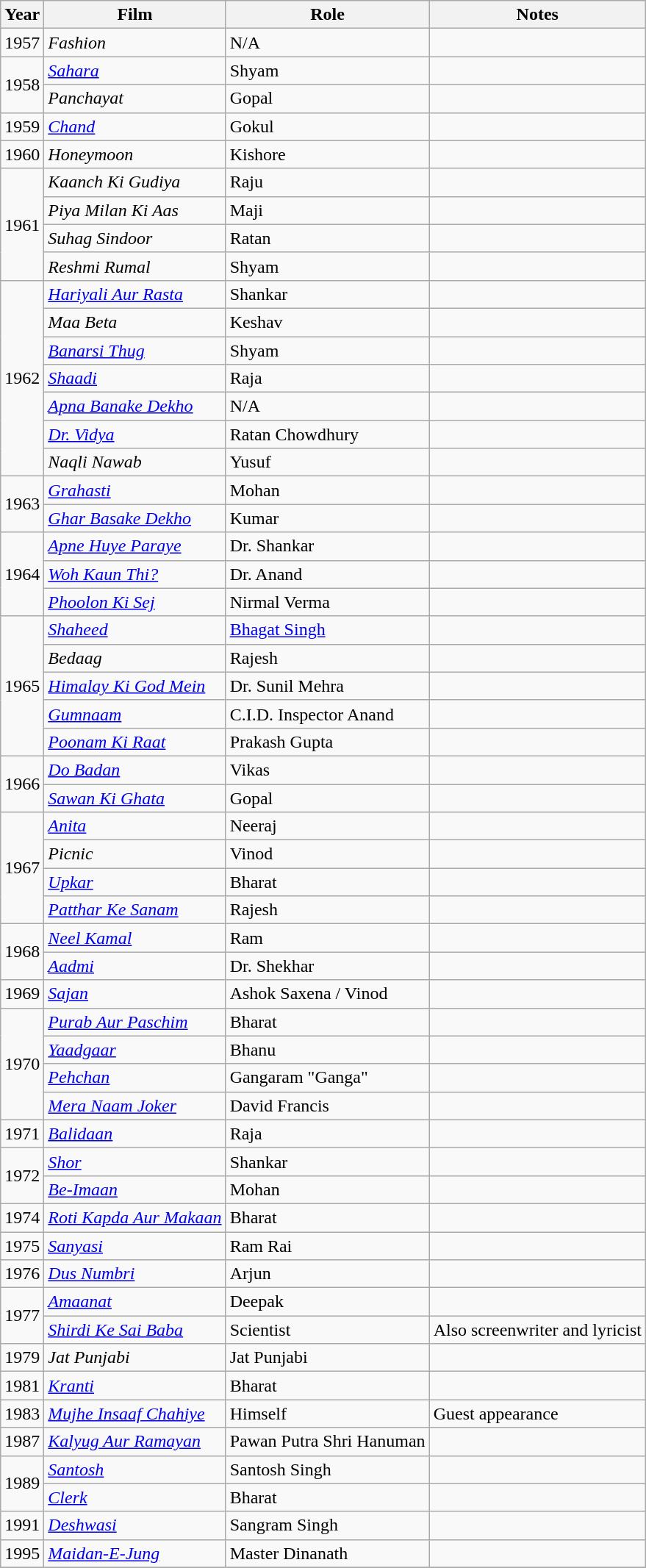<table class="wikitable sortable">
<tr>
<th>Year</th>
<th>Film</th>
<th>Role</th>
<th>Notes</th>
</tr>
<tr>
<td>1957</td>
<td><em>Fashion</em></td>
<td>N/A</td>
<td></td>
</tr>
<tr>
<td rowspan="2">1958</td>
<td><em><a href='#'>Sahara</a></em></td>
<td>Shyam</td>
<td></td>
</tr>
<tr>
<td><em>Panchayat</em></td>
<td>Gopal</td>
<td></td>
</tr>
<tr>
<td>1959</td>
<td><em><a href='#'>Chand</a></em></td>
<td>Gokul</td>
<td></td>
</tr>
<tr>
<td>1960</td>
<td><em>Honeymoon</em></td>
<td>Kishore</td>
<td></td>
</tr>
<tr>
<td rowspan="4">1961</td>
<td><em>Kaanch Ki Gudiya</em></td>
<td>Raju</td>
<td></td>
</tr>
<tr>
<td><em>Piya Milan Ki Aas</em></td>
<td>Maji</td>
<td></td>
</tr>
<tr>
<td><em>Suhag Sindoor</em></td>
<td>Ratan</td>
<td></td>
</tr>
<tr>
<td><em>Reshmi Rumal</em></td>
<td>Shyam</td>
<td></td>
</tr>
<tr>
<td rowspan="7">1962</td>
<td><em><a href='#'>Hariyali Aur Rasta</a></em></td>
<td>Shankar</td>
<td></td>
</tr>
<tr>
<td><em>Maa Beta</em></td>
<td>Keshav</td>
<td></td>
</tr>
<tr>
<td><em><a href='#'>Banarsi Thug</a></em></td>
<td>Shyam</td>
<td></td>
</tr>
<tr>
<td><em><a href='#'>Shaadi</a></em></td>
<td>Raja</td>
<td></td>
</tr>
<tr>
<td><em><a href='#'>Apna Banake Dekho</a></em></td>
<td>N/A</td>
<td></td>
</tr>
<tr>
<td><em><a href='#'>Dr. Vidya</a></em></td>
<td>Ratan Chowdhury</td>
<td></td>
</tr>
<tr>
<td><em>Naqli Nawab</em></td>
<td>Yusuf</td>
<td></td>
</tr>
<tr>
<td rowspan="2">1963</td>
<td><em><a href='#'>Grahasti</a></em></td>
<td>Mohan</td>
<td></td>
</tr>
<tr>
<td><em><a href='#'>Ghar Basake Dekho</a></em></td>
<td>Kumar</td>
<td></td>
</tr>
<tr>
<td rowspan="3">1964</td>
<td><em><a href='#'>Apne Huye Paraye</a></em></td>
<td>Dr. Shankar</td>
<td></td>
</tr>
<tr>
<td><em><a href='#'>Woh Kaun Thi?</a></em></td>
<td>Dr. Anand</td>
<td></td>
</tr>
<tr>
<td><em><a href='#'>Phoolon Ki Sej</a></em></td>
<td>Nirmal Verma</td>
<td></td>
</tr>
<tr>
<td rowspan="5">1965</td>
<td><em><a href='#'>Shaheed</a></em></td>
<td><a href='#'>Bhagat Singh</a></td>
<td></td>
</tr>
<tr>
<td><em>Bedaag</em></td>
<td>Rajesh</td>
<td></td>
</tr>
<tr>
<td><em><a href='#'>Himalay Ki God Mein</a></em></td>
<td>Dr. Sunil Mehra</td>
<td></td>
</tr>
<tr>
<td><em><a href='#'>Gumnaam</a></em></td>
<td>C.I.D. Inspector Anand</td>
<td></td>
</tr>
<tr>
<td><em><a href='#'>Poonam Ki Raat</a></em></td>
<td>Prakash Gupta</td>
<td></td>
</tr>
<tr>
<td rowspan="2">1966</td>
<td><em><a href='#'>Do Badan</a></em></td>
<td>Vikas</td>
<td></td>
</tr>
<tr>
<td><em><a href='#'>Sawan Ki Ghata</a></em></td>
<td>Gopal</td>
<td></td>
</tr>
<tr>
<td rowspan="4">1967</td>
<td><em><a href='#'>Anita</a></em></td>
<td>Neeraj</td>
<td></td>
</tr>
<tr>
<td><em>Picnic</em></td>
<td>Vinod</td>
<td></td>
</tr>
<tr>
<td><em><a href='#'>Upkar</a></em></td>
<td>Bharat</td>
<td></td>
</tr>
<tr>
<td><em><a href='#'>Patthar Ke Sanam</a></em></td>
<td>Rajesh</td>
<td></td>
</tr>
<tr>
<td rowspan="2">1968</td>
<td><em><a href='#'>Neel Kamal</a></em></td>
<td>Ram</td>
<td></td>
</tr>
<tr>
<td><em><a href='#'>Aadmi</a></em></td>
<td>Dr. Shekhar</td>
<td></td>
</tr>
<tr>
<td>1969</td>
<td><em><a href='#'>Sajan</a></em></td>
<td>Ashok Saxena / Vinod</td>
<td></td>
</tr>
<tr>
<td rowspan="4">1970</td>
<td><em><a href='#'>Purab Aur Paschim</a></em></td>
<td>Bharat</td>
<td></td>
</tr>
<tr>
<td><em><a href='#'>Yaadgaar</a></em></td>
<td>Bhanu</td>
<td></td>
</tr>
<tr>
<td><em><a href='#'>Pehchan</a></em></td>
<td>Gangaram "Ganga"</td>
<td></td>
</tr>
<tr>
<td><em><a href='#'>Mera Naam Joker</a></em></td>
<td>David Francis</td>
<td></td>
</tr>
<tr>
<td>1971</td>
<td><em><a href='#'>Balidaan</a></em></td>
<td>Raja</td>
<td></td>
</tr>
<tr>
<td rowspan="2">1972</td>
<td><em><a href='#'>Shor</a></em></td>
<td>Shankar</td>
<td></td>
</tr>
<tr>
<td><em><a href='#'>Be-Imaan</a></em></td>
<td>Mohan</td>
<td></td>
</tr>
<tr>
<td>1974</td>
<td><em><a href='#'>Roti Kapda Aur Makaan</a></em></td>
<td>Bharat</td>
<td></td>
</tr>
<tr>
<td>1975</td>
<td><em><a href='#'>Sanyasi</a></em></td>
<td>Ram Rai</td>
<td></td>
</tr>
<tr>
<td>1976</td>
<td><em><a href='#'>Dus Numbri</a></em></td>
<td>Arjun</td>
<td></td>
</tr>
<tr>
<td rowspan="2">1977</td>
<td><em><a href='#'>Amaanat</a></em></td>
<td>Deepak</td>
<td></td>
</tr>
<tr>
<td><em><a href='#'>Shirdi Ke Sai Baba</a></em></td>
<td>Scientist</td>
<td>Also screenwriter and lyricist</td>
</tr>
<tr>
<td>1979</td>
<td><em>Jat Punjabi</em></td>
<td>Jat Punjabi</td>
<td></td>
</tr>
<tr>
<td>1981</td>
<td><em><a href='#'>Kranti</a></em></td>
<td>Bharat</td>
<td></td>
</tr>
<tr>
<td>1983</td>
<td><em><a href='#'>Mujhe Insaaf Chahiye</a></em></td>
<td>Himself</td>
<td>Guest appearance</td>
</tr>
<tr>
<td>1987</td>
<td><em><a href='#'>Kalyug Aur Ramayan</a></em></td>
<td>Pawan Putra Shri Hanuman</td>
<td></td>
</tr>
<tr>
<td rowspan="2">1989</td>
<td><em><a href='#'>Santosh</a></em></td>
<td>Santosh Singh</td>
<td></td>
</tr>
<tr>
<td><em><a href='#'>Clerk</a></em></td>
<td>Bharat</td>
<td></td>
</tr>
<tr>
<td>1991</td>
<td><em><a href='#'>Deshwasi</a></em></td>
<td>Sangram Singh</td>
<td></td>
</tr>
<tr>
<td>1995</td>
<td><em><a href='#'>Maidan-E-Jung</a></em></td>
<td>Master Dinanath</td>
<td></td>
</tr>
<tr>
</tr>
</table>
